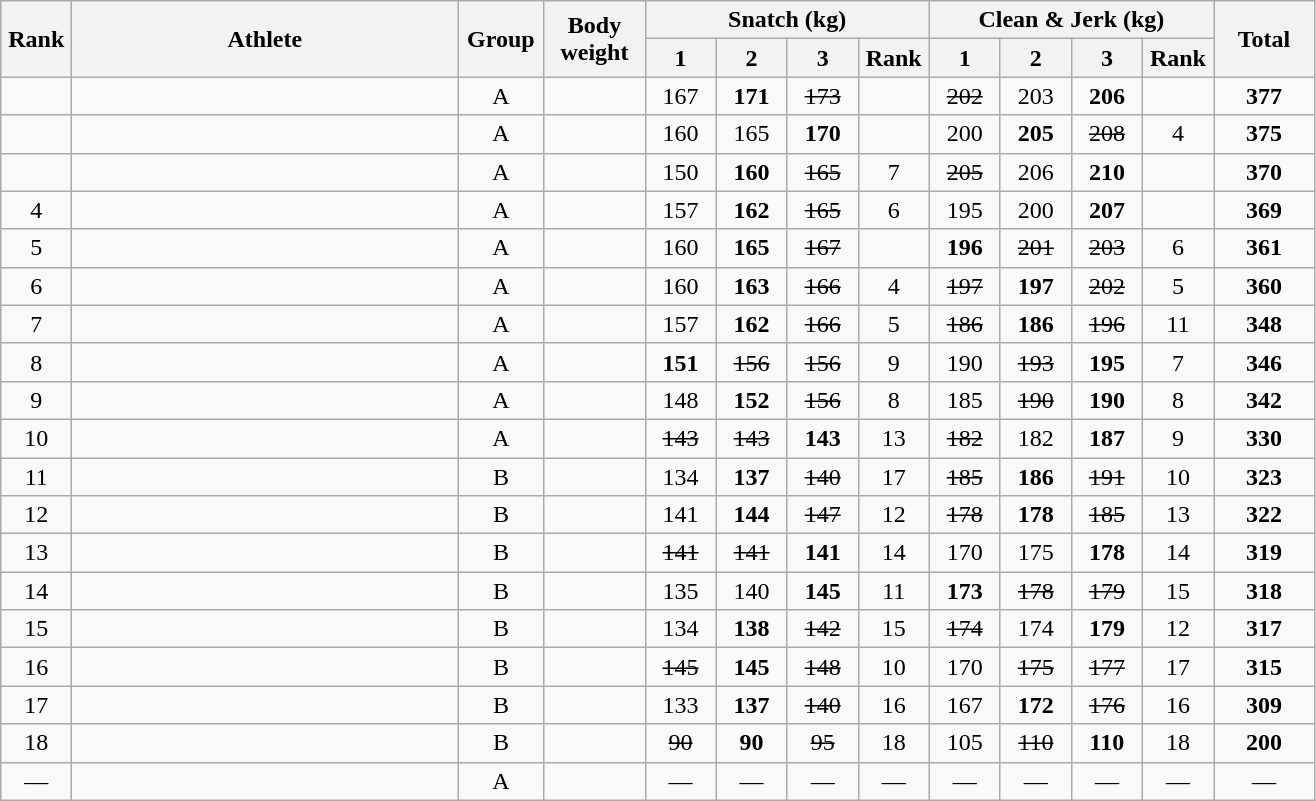<table class = "wikitable" style="text-align:center;">
<tr>
<th rowspan=2 width=40>Rank</th>
<th rowspan=2 width=250>Athlete</th>
<th rowspan=2 width=50>Group</th>
<th rowspan=2 width=60>Body weight</th>
<th colspan=4>Snatch (kg)</th>
<th colspan=4>Clean & Jerk (kg)</th>
<th rowspan=2 width=60>Total</th>
</tr>
<tr>
<th width=40>1</th>
<th width=40>2</th>
<th width=40>3</th>
<th width=40>Rank</th>
<th width=40>1</th>
<th width=40>2</th>
<th width=40>3</th>
<th width=40>Rank</th>
</tr>
<tr>
<td></td>
<td align=left></td>
<td>A</td>
<td></td>
<td>167</td>
<td><strong>171</strong></td>
<td><s>173</s></td>
<td></td>
<td><s>202</s></td>
<td>203</td>
<td><strong>206</strong></td>
<td></td>
<td><strong>377</strong></td>
</tr>
<tr>
<td></td>
<td align=left></td>
<td>A</td>
<td></td>
<td>160</td>
<td>165</td>
<td><strong>170</strong></td>
<td></td>
<td>200</td>
<td><strong>205</strong></td>
<td><s>208</s></td>
<td>4</td>
<td><strong>375</strong></td>
</tr>
<tr>
<td></td>
<td align=left></td>
<td>A</td>
<td></td>
<td>150</td>
<td><strong>160</strong></td>
<td><s>165</s></td>
<td>7</td>
<td><s>205</s></td>
<td>206</td>
<td><strong>210</strong></td>
<td></td>
<td><strong>370</strong></td>
</tr>
<tr>
<td>4</td>
<td align=left></td>
<td>A</td>
<td></td>
<td>157</td>
<td><strong>162</strong></td>
<td><s>165</s></td>
<td>6</td>
<td>195</td>
<td>200</td>
<td><strong>207</strong></td>
<td></td>
<td><strong>369</strong></td>
</tr>
<tr>
<td>5</td>
<td align=left></td>
<td>A</td>
<td></td>
<td>160</td>
<td><strong>165</strong></td>
<td><s>167</s></td>
<td></td>
<td><strong>196</strong></td>
<td><s>201</s></td>
<td><s>203</s></td>
<td>6</td>
<td><strong>361</strong></td>
</tr>
<tr>
<td>6</td>
<td align=left></td>
<td>A</td>
<td></td>
<td>160</td>
<td><strong>163</strong></td>
<td><s>166</s></td>
<td>4</td>
<td><s>197</s></td>
<td><strong>197</strong></td>
<td><s>202</s></td>
<td>5</td>
<td><strong>360</strong></td>
</tr>
<tr>
<td>7</td>
<td align=left></td>
<td>A</td>
<td></td>
<td>157</td>
<td><strong>162</strong></td>
<td><s>166</s></td>
<td>5</td>
<td><s>186</s></td>
<td><strong>186</strong></td>
<td><s>196</s></td>
<td>11</td>
<td><strong>348</strong></td>
</tr>
<tr>
<td>8</td>
<td align=left></td>
<td>A</td>
<td></td>
<td><strong>151</strong></td>
<td><s>156</s></td>
<td><s>156</s></td>
<td>9</td>
<td>190</td>
<td><s>193</s></td>
<td><strong>195</strong></td>
<td>7</td>
<td><strong>346</strong></td>
</tr>
<tr>
<td>9</td>
<td align=left></td>
<td>A</td>
<td></td>
<td>148</td>
<td><strong>152</strong></td>
<td><s>156</s></td>
<td>8</td>
<td>185</td>
<td><s>190</s></td>
<td><strong>190</strong></td>
<td>8</td>
<td><strong>342</strong></td>
</tr>
<tr>
<td>10</td>
<td align=left></td>
<td>A</td>
<td></td>
<td><s>143</s></td>
<td><s>143</s></td>
<td><strong>143</strong></td>
<td>13</td>
<td><s>182</s></td>
<td>182</td>
<td><strong>187</strong></td>
<td>9</td>
<td><strong>330</strong></td>
</tr>
<tr>
<td>11</td>
<td align=left></td>
<td>B</td>
<td></td>
<td>134</td>
<td><strong>137</strong></td>
<td><s>140</s></td>
<td>17</td>
<td><s>185</s></td>
<td><strong>186</strong></td>
<td><s>191</s></td>
<td>10</td>
<td><strong>323</strong></td>
</tr>
<tr>
<td>12</td>
<td align=left></td>
<td>B</td>
<td></td>
<td>141</td>
<td><strong>144</strong></td>
<td><s>147</s></td>
<td>12</td>
<td><s>178</s></td>
<td><strong>178</strong></td>
<td><s>185</s></td>
<td>13</td>
<td><strong>322</strong></td>
</tr>
<tr>
<td>13</td>
<td align=left></td>
<td>B</td>
<td></td>
<td><s>141</s></td>
<td><s>141</s></td>
<td><strong>141</strong></td>
<td>14</td>
<td>170</td>
<td>175</td>
<td><strong>178</strong></td>
<td>14</td>
<td><strong>319</strong></td>
</tr>
<tr>
<td>14</td>
<td align=left></td>
<td>B</td>
<td></td>
<td>135</td>
<td>140</td>
<td><strong>145</strong></td>
<td>11</td>
<td><strong>173</strong></td>
<td><s>178</s></td>
<td><s>179</s></td>
<td>15</td>
<td><strong>318</strong></td>
</tr>
<tr>
<td>15</td>
<td align=left></td>
<td>B</td>
<td></td>
<td>134</td>
<td><strong>138</strong></td>
<td><s>142</s></td>
<td>15</td>
<td><s>174</s></td>
<td>174</td>
<td><strong>179</strong></td>
<td>12</td>
<td><strong>317</strong></td>
</tr>
<tr>
<td>16</td>
<td align=left></td>
<td>B</td>
<td></td>
<td><s>145</s></td>
<td><strong>145</strong></td>
<td><s>148</s></td>
<td>10</td>
<td>170</td>
<td><s>175</s></td>
<td><s>177</s></td>
<td>17</td>
<td><strong>315</strong></td>
</tr>
<tr>
<td>17</td>
<td align=left></td>
<td>B</td>
<td></td>
<td>133</td>
<td><strong>137</strong></td>
<td><s>140</s></td>
<td>16</td>
<td>167</td>
<td><strong>172</strong></td>
<td><s>176</s></td>
<td>16</td>
<td><strong>309</strong></td>
</tr>
<tr>
<td>18</td>
<td align=left></td>
<td>B</td>
<td></td>
<td><s>90</s></td>
<td><strong>90</strong></td>
<td><s>95</s></td>
<td>18</td>
<td>105</td>
<td><s>110</s></td>
<td><strong>110</strong></td>
<td>18</td>
<td><strong>200</strong></td>
</tr>
<tr>
<td>—</td>
<td align=left></td>
<td>A</td>
<td></td>
<td>—</td>
<td>—</td>
<td>—</td>
<td>—</td>
<td>—</td>
<td>—</td>
<td>—</td>
<td>—</td>
<td>—</td>
</tr>
</table>
